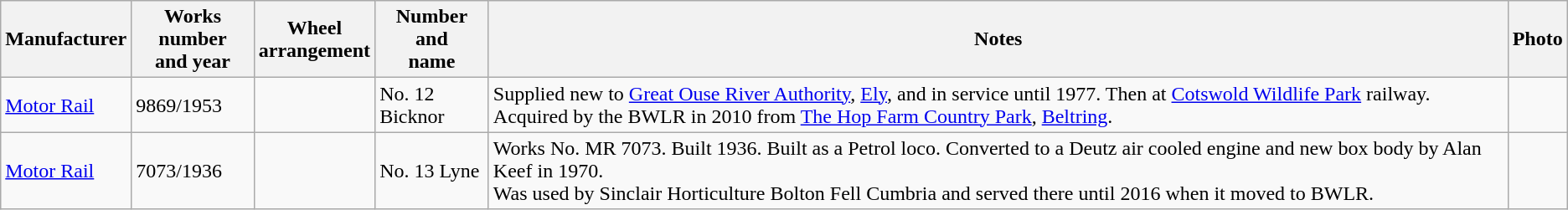<table class="wikitable">
<tr>
<th>Manufacturer</th>
<th>Works number<br>and year</th>
<th>Wheel<br>arrangement</th>
<th>Number and<br>name</th>
<th>Notes</th>
<th>Photo</th>
</tr>
<tr>
<td><a href='#'>Motor Rail</a></td>
<td>9869/1953</td>
<td></td>
<td>No. 12 Bicknor</td>
<td>Supplied new to <a href='#'>Great Ouse River Authority</a>, <a href='#'>Ely</a>, and in service until 1977. Then at <a href='#'>Cotswold Wildlife Park</a> railway. Acquired by the BWLR in 2010 from <a href='#'>The Hop Farm Country Park</a>, <a href='#'>Beltring</a>.</td>
<td></td>
</tr>
<tr>
<td><a href='#'>Motor Rail</a></td>
<td>7073/1936</td>
<td></td>
<td>No. 13 Lyne</td>
<td>Works No. MR 7073. Built 1936. Built as a Petrol loco. Converted to a Deutz air cooled engine and new box body by Alan Keef in 1970.<br>Was used by Sinclair Horticulture Bolton Fell Cumbria and served there until 2016 when it moved to BWLR.</td>
<td></td>
</tr>
</table>
